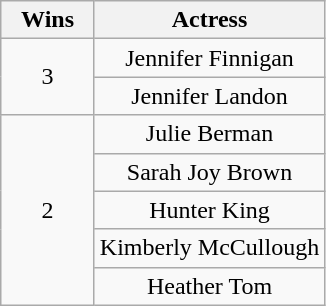<table class="wikitable" style="text-align: center;">
<tr>
<th scope="col" width="55">Wins</th>
<th scope="col" align="center">Actress</th>
</tr>
<tr>
<td scope="row" rowspan="2" style="text-align:center">3</td>
<td>Jennifer Finnigan</td>
</tr>
<tr>
<td>Jennifer Landon</td>
</tr>
<tr>
<td scope="row" rowspan="5" style="text-align:center">2</td>
<td>Julie Berman</td>
</tr>
<tr>
<td>Sarah Joy Brown</td>
</tr>
<tr>
<td>Hunter King</td>
</tr>
<tr>
<td>Kimberly McCullough</td>
</tr>
<tr>
<td>Heather Tom</td>
</tr>
</table>
